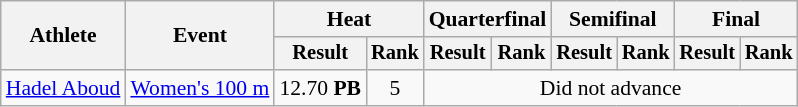<table class="wikitable" style="font-size:90%">
<tr>
<th rowspan="2">Athlete</th>
<th rowspan="2">Event</th>
<th colspan="2">Heat</th>
<th colspan="2">Quarterfinal</th>
<th colspan="2">Semifinal</th>
<th colspan="2">Final</th>
</tr>
<tr style="font-size:95%">
<th>Result</th>
<th>Rank</th>
<th>Result</th>
<th>Rank</th>
<th>Result</th>
<th>Rank</th>
<th>Result</th>
<th>Rank</th>
</tr>
<tr align=center>
<td align=left><a href='#'>Hadel Aboud</a></td>
<td align=left><a href='#'>Women's 100 m</a></td>
<td>12.70 <strong>PB</strong></td>
<td>5</td>
<td colspan=6>Did not advance</td>
</tr>
</table>
